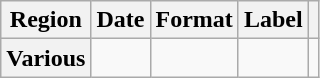<table class="wikitable plainrowheaders">
<tr>
<th scope="col">Region</th>
<th scope="col">Date</th>
<th scope="col">Format</th>
<th scope="col">Label</th>
<th scope="col"></th>
</tr>
<tr>
<th scope="row">Various</th>
<td></td>
<td></td>
<td></td>
<td></td>
</tr>
</table>
